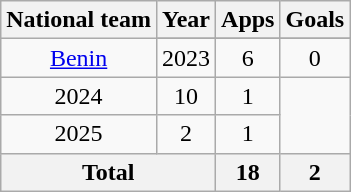<table class="wikitable" style="text-align:center">
<tr>
<th>National team</th>
<th>Year</th>
<th>Apps</th>
<th>Goals</th>
</tr>
<tr>
<td rowspan=2><a href='#'>Benin</a></td>
</tr>
<tr>
<td>2023</td>
<td>6</td>
<td>0</td>
</tr>
<tr>
<td>2024</td>
<td>10</td>
<td>1</td>
</tr>
<tr>
<td>2025</td>
<td>2</td>
<td>1</td>
</tr>
<tr>
<th colspan=2>Total</th>
<th>18</th>
<th>2</th>
</tr>
</table>
